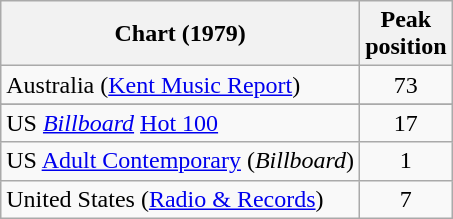<table class="wikitable sortable">
<tr>
<th>Chart (1979)</th>
<th>Peak<br> position</th>
</tr>
<tr>
<td>Australia (<a href='#'>Kent Music Report</a>)</td>
<td align="center">73</td>
</tr>
<tr>
</tr>
<tr>
</tr>
<tr>
<td>US <em><a href='#'>Billboard</a></em> <a href='#'>Hot 100</a></td>
<td align="center">17</td>
</tr>
<tr>
<td>US <a href='#'>Adult Contemporary</a> (<em>Billboard</em>)</td>
<td align="center">1</td>
</tr>
<tr>
<td>United States (<a href='#'>Radio & Records</a>)</td>
<td align="center">7</td>
</tr>
</table>
